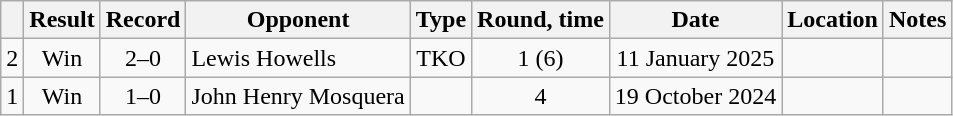<table class="wikitable" style="text-align:center">
<tr>
<th></th>
<th>Result</th>
<th>Record</th>
<th>Opponent</th>
<th>Type</th>
<th>Round, time</th>
<th>Date</th>
<th>Location</th>
<th>Notes</th>
</tr>
<tr>
<td>2</td>
<td>Win</td>
<td>2–0</td>
<td align="left">Lewis Howells</td>
<td>TKO</td>
<td>1 (6)</td>
<td>11 January 2025</td>
<td align="left"></td>
<td></td>
</tr>
<tr>
<td>1</td>
<td>Win</td>
<td>1–0</td>
<td align=left>John Henry Mosquera</td>
<td></td>
<td>4</td>
<td>19 October 2024</td>
<td align=left></td>
<td></td>
</tr>
</table>
